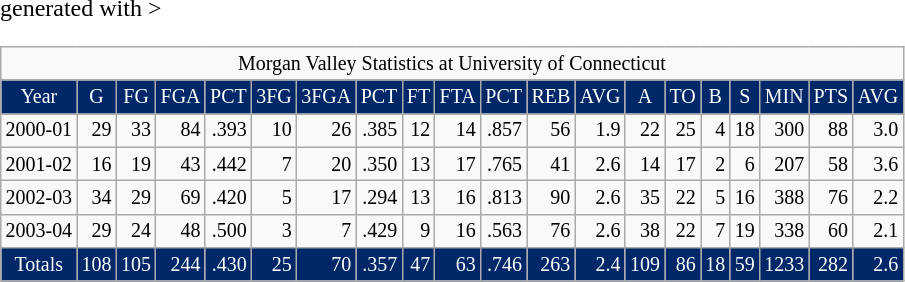<table class="wikitable" <hiddentext>generated with >
<tr style="font-size:10pt" align="center" valign="bottom">
<td colspan="20" height="14">Morgan Valley Statistics at University of Connecticut</td>
</tr>
<tr style="background-color:#002868;font-size:10pt;color:white" align="center" valign="bottom">
<td height="15">Year</td>
<td>G</td>
<td>FG</td>
<td>FGA</td>
<td>PCT</td>
<td>3FG</td>
<td>3FGA</td>
<td>PCT</td>
<td>FT</td>
<td>FTA</td>
<td>PCT</td>
<td>REB</td>
<td>AVG</td>
<td>A</td>
<td>TO</td>
<td>B</td>
<td>S</td>
<td>MIN</td>
<td>PTS</td>
<td>AVG</td>
</tr>
<tr style="font-size:10pt">
<td height="14"  valign="bottom">2000-01</td>
<td align="right" valign="bottom">29</td>
<td align="right" valign="bottom">33</td>
<td align="right" valign="bottom">84</td>
<td align="right" valign="bottom">.393</td>
<td align="right" valign="bottom">10</td>
<td align="right" valign="bottom">26</td>
<td align="right" valign="bottom">.385</td>
<td align="right" valign="bottom">12</td>
<td align="right" valign="bottom">14</td>
<td align="right" valign="bottom">.857</td>
<td align="right" valign="bottom">56</td>
<td align="right" valign="bottom">1.9</td>
<td align="right" valign="bottom">22</td>
<td align="right" valign="bottom">25</td>
<td align="right" valign="bottom">4</td>
<td align="right" valign="bottom">18</td>
<td align="right" valign="bottom">300</td>
<td align="right" valign="bottom">88</td>
<td align="right" valign="bottom">3.0</td>
</tr>
<tr style="font-size:10pt">
<td height="14"  valign="bottom">2001-02</td>
<td align="right" valign="bottom">16</td>
<td align="right" valign="bottom">19</td>
<td align="right" valign="bottom">43</td>
<td align="right" valign="bottom">.442</td>
<td align="right" valign="bottom">7</td>
<td align="right" valign="bottom">20</td>
<td align="right" valign="bottom">.350</td>
<td align="right" valign="bottom">13</td>
<td align="right" valign="bottom">17</td>
<td align="right" valign="bottom">.765</td>
<td align="right" valign="bottom">41</td>
<td align="right" valign="bottom">2.6</td>
<td align="right" valign="bottom">14</td>
<td align="right" valign="bottom">17</td>
<td align="right" valign="bottom">2</td>
<td align="right" valign="bottom">6</td>
<td align="right" valign="bottom">207</td>
<td align="right" valign="bottom">58</td>
<td align="right" valign="bottom">3.6</td>
</tr>
<tr style="font-size:10pt">
<td height="14"  valign="bottom">2002-03</td>
<td align="right" valign="bottom">34</td>
<td align="right" valign="bottom">29</td>
<td align="right" valign="bottom">69</td>
<td align="right" valign="bottom">.420</td>
<td align="right" valign="bottom">5</td>
<td align="right" valign="bottom">17</td>
<td align="right" valign="bottom">.294</td>
<td align="right" valign="bottom">13</td>
<td align="right" valign="bottom">16</td>
<td align="right" valign="bottom">.813</td>
<td align="right" valign="bottom">90</td>
<td align="right" valign="bottom">2.6</td>
<td align="right" valign="bottom">35</td>
<td align="right" valign="bottom">22</td>
<td align="right" valign="bottom">5</td>
<td align="right" valign="bottom">16</td>
<td align="right" valign="bottom">388</td>
<td align="right" valign="bottom">76</td>
<td align="right" valign="bottom">2.2</td>
</tr>
<tr style="font-size:10pt">
<td height="14"  valign="bottom">2003-04</td>
<td align="right" valign="bottom">29</td>
<td align="right" valign="bottom">24</td>
<td align="right" valign="bottom">48</td>
<td align="right" valign="bottom">.500</td>
<td align="right" valign="bottom">3</td>
<td align="right" valign="bottom">7</td>
<td align="right" valign="bottom">.429</td>
<td align="right" valign="bottom">9</td>
<td align="right" valign="bottom">16</td>
<td align="right" valign="bottom">.563</td>
<td align="right" valign="bottom">76</td>
<td align="right" valign="bottom">2.6</td>
<td align="right" valign="bottom">38</td>
<td align="right" valign="bottom">22</td>
<td align="right" valign="bottom">7</td>
<td align="right" valign="bottom">19</td>
<td align="right" valign="bottom">338</td>
<td align="right" valign="bottom">60</td>
<td align="right" valign="bottom">2.1</td>
</tr>
<tr style="background-color:#002868;font-size:10pt;color:white">
<td height="15" align="center" valign="bottom">Totals</td>
<td align="right" valign="bottom">108</td>
<td align="right" valign="bottom">105</td>
<td align="right" valign="bottom">244</td>
<td align="right" valign="bottom">.430</td>
<td align="right" valign="bottom">25</td>
<td align="right" valign="bottom">70</td>
<td align="right" valign="bottom">.357</td>
<td align="right" valign="bottom">47</td>
<td align="right" valign="bottom">63</td>
<td align="right" valign="bottom">.746</td>
<td align="right" valign="bottom">263</td>
<td align="right" valign="bottom">2.4</td>
<td align="right" valign="bottom">109</td>
<td align="right" valign="bottom">86</td>
<td align="right" valign="bottom">18</td>
<td align="right" valign="bottom">59</td>
<td align="right" valign="bottom">1233</td>
<td align="right" valign="bottom">282</td>
<td align="right" valign="bottom">2.6</td>
</tr>
</table>
